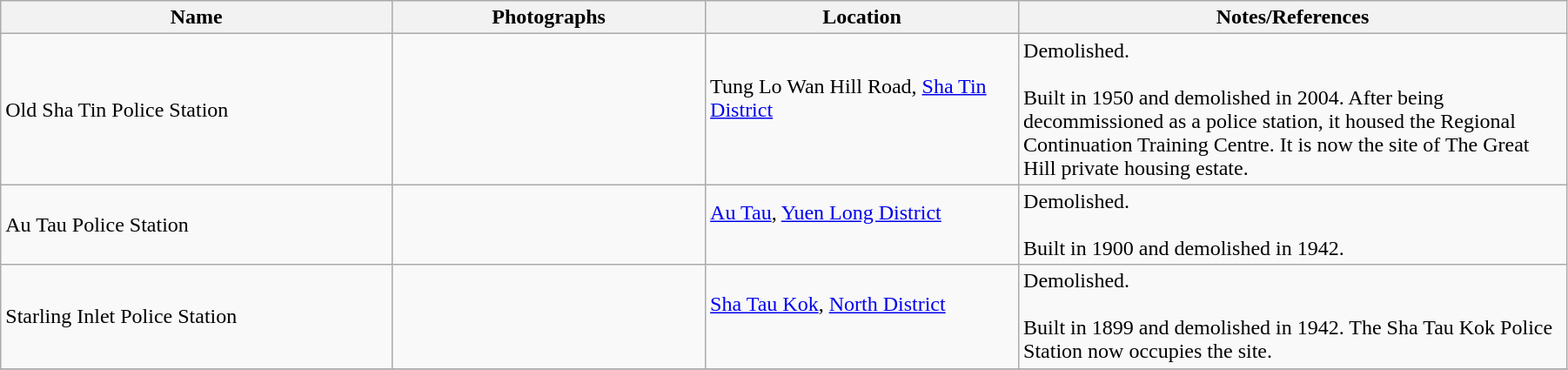<table class="wikitable sortable" style="width:95%">
<tr>
<th width="25%">Name</th>
<th width="20%">Photographs</th>
<th width="20%">Location</th>
<th width="35%">Notes/References</th>
</tr>
<tr>
<td>Old Sha Tin Police Station</td>
<td></td>
<td>Tung Lo Wan Hill Road, <a href='#'>Sha Tin District</a><br><br></td>
<td>Demolished.<br><br>Built in 1950 and demolished in 2004. After being decommissioned as a police station, it housed the Regional Continuation Training Centre. It is now the site of The Great Hill private housing estate.</td>
</tr>
<tr>
<td>Au Tau Police Station</td>
<td></td>
<td><a href='#'>Au Tau</a>, <a href='#'>Yuen Long District</a><br><br></td>
<td>Demolished.<br><br>Built in 1900 and demolished in 1942.</td>
</tr>
<tr>
<td>Starling Inlet Police Station</td>
<td></td>
<td><a href='#'>Sha Tau Kok</a>, <a href='#'>North District</a><br><br></td>
<td>Demolished.<br><br>Built in 1899 and demolished in 1942. The Sha Tau Kok Police Station now occupies the site.</td>
</tr>
<tr>
</tr>
</table>
